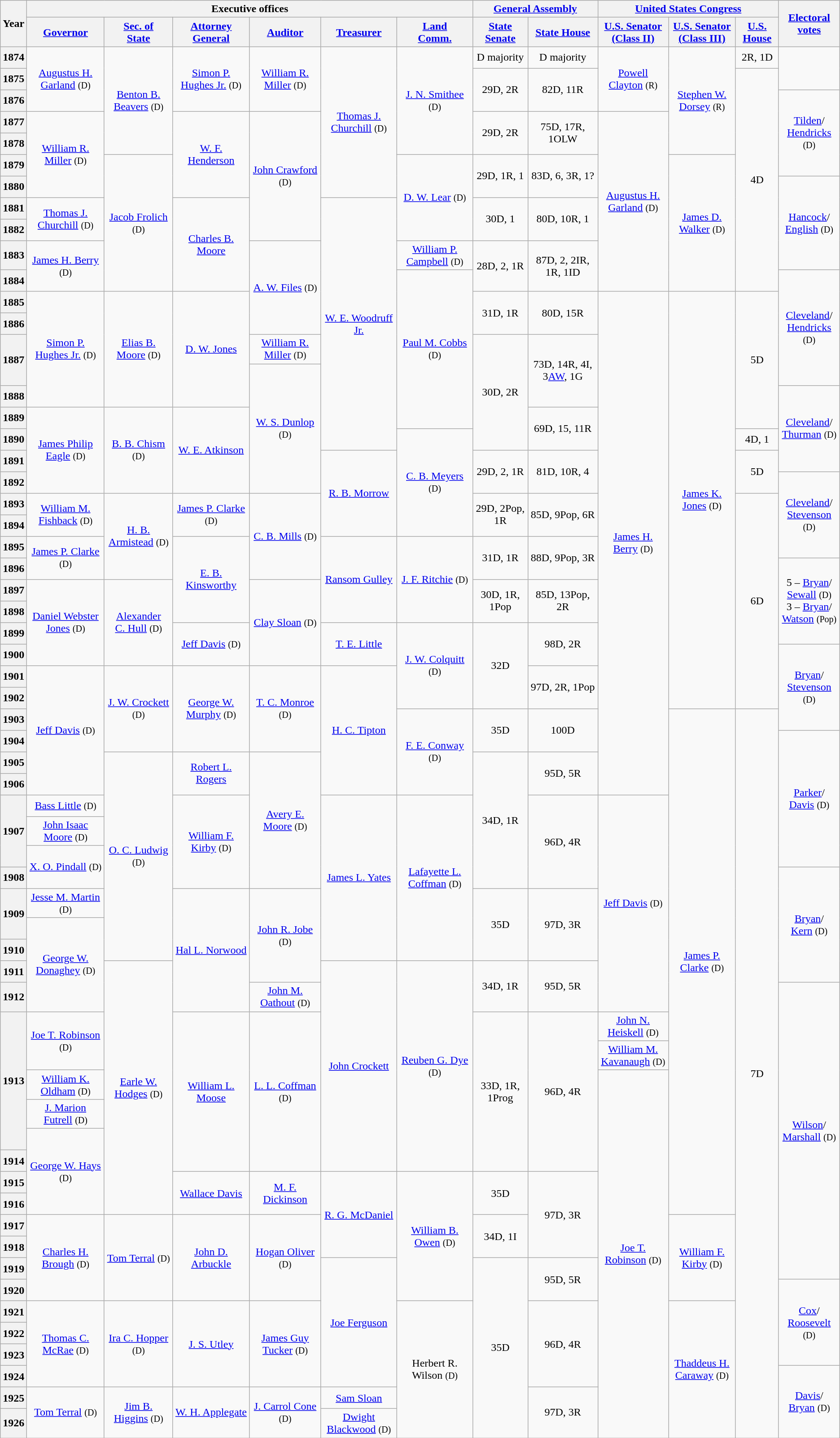<table class="wikitable sortable sticky-header-multi" style="text-align:center">
<tr>
<th rowspan=2 class=unsortable>Year</th>
<th colspan=6>Executive offices</th>
<th colspan=2><a href='#'>General Assembly</a></th>
<th colspan=3><a href='#'>United States Congress</a></th>
<th rowspan=2  class=unsortable><a href='#'>Electoral votes</a></th>
</tr>
<tr style="height:2em">
<th class=unsortable><a href='#'>Governor</a></th>
<th class=unsortable><a href='#'>Sec. of<br>State</a></th>
<th class=unsortable><a href='#'>Attorney<br>General</a></th>
<th class=unsortable><a href='#'>Auditor</a></th>
<th class=unsortable><a href='#'>Treasurer</a></th>
<th class=unsortable><a href='#'>Land<br>Comm.</a></th>
<th class=unsortable><a href='#'>State Senate</a></th>
<th class=unsortable><a href='#'>State House</a></th>
<th class=unsortable><a href='#'>U.S. Senator<br>(Class II)</a></th>
<th class=unsortable><a href='#'>U.S. Senator<br>(Class III)</a></th>
<th class=unsortable><a href='#'>U.S. House</a></th>
</tr>
<tr style="height:2em">
<th>1874</th>
<td rowspan=3 ><a href='#'>Augustus H. Garland</a> <small>(D)</small></td>
<td rowspan=5 ><a href='#'>Benton B.<br>Beavers</a> <small>(D)</small></td>
<td rowspan=3 ><a href='#'>Simon P.<br>Hughes Jr.</a> <small>(D)</small></td>
<td rowspan=3 ><a href='#'>William R. Miller</a> <small>(D)</small></td>
<td rowspan=7 ><a href='#'>Thomas J.<br>Churchill</a> <small>(D)</small></td>
<td rowspan=5 ><a href='#'>J. N. Smithee</a> <small>(D)</small></td>
<td>D majority</td>
<td>D majority</td>
<td rowspan=3 ><a href='#'>Powell Clayton</a> <small>(R)</small></td>
<td rowspan=5 ><a href='#'>Stephen W.<br>Dorsey</a> <small>(R)</small></td>
<td>2R, 1D</td>
</tr>
<tr style="height:2em">
<th>1875</th>
<td rowspan=2 >29D, 2R</td>
<td rowspan=2 >82D, 11R</td>
<td rowspan=10 >4D</td>
</tr>
<tr style="height:2em">
<th>1876</th>
<td rowspan=4 ><a href='#'>Tilden</a>/<br><a href='#'>Hendricks</a> <small>(D)</small> </td>
</tr>
<tr style="height:2em">
<th>1877</th>
<td rowspan=4 ><a href='#'>William R. Miller</a> <small>(D)</small></td>
<td rowspan=4><a href='#'>W. F. Henderson</a></td>
<td rowspan=6 ><a href='#'>John Crawford</a> <small>(D)</small></td>
<td rowspan=2>29D, 2R</td>
<td rowspan=2 >75D, 17R, 1OLW</td>
<td rowspan=8 ><a href='#'>Augustus H.<br>Garland</a> <small>(D)</small></td>
</tr>
<tr style="height:2em">
<th>1878</th>
</tr>
<tr style="height:2em">
<th>1879</th>
<td rowspan=6 ><a href='#'>Jacob Frolich</a> <small>(D)</small></td>
<td rowspan=4 ><a href='#'>D. W. Lear</a> <small>(D)</small></td>
<td rowspan=2 >29D, 1R, 1</td>
<td rowspan=2 >83D, 6, 3R, 1?</td>
<td rowspan=6 ><a href='#'>James D. Walker</a> <small>(D)</small></td>
</tr>
<tr style="height:2em">
<th>1880</th>
<td rowspan=4 ><a href='#'>Hancock</a>/<br><a href='#'>English</a> <small>(D)</small> </td>
</tr>
<tr style="height:2em">
<th>1881</th>
<td rowspan=2 ><a href='#'>Thomas J. Churchill</a> <small>(D)</small></td>
<td rowspan=4><a href='#'>Charles B. Moore</a></td>
<td rowspan=11><a href='#'>W. E. Woodruff Jr.</a></td>
<td rowspan=2 >30D, 1</td>
<td rowspan=2 >80D, 10R, 1</td>
</tr>
<tr style="height:2em">
<th>1882</th>
</tr>
<tr style="height:2em">
<th>1883</th>
<td rowspan=2 ><a href='#'>James H. Berry</a> <small>(D)</small></td>
<td rowspan=4 ><a href='#'>A. W. Files</a> <small>(D)</small></td>
<td rowspan=1 ><a href='#'>William P. Campbell</a> <small>(D)</small></td>
<td rowspan=2 >28D, 2, 1R</td>
<td rowspan=2 >87D, 2, 2IR, 1R, 1ID</td>
</tr>
<tr style="height:2em">
<th>1884</th>
<td rowspan=7 ><a href='#'>Paul M. Cobbs</a> <small>(D)</small></td>
<td rowspan=5 ><a href='#'>Cleveland</a>/<br><a href='#'>Hendricks</a> <small>(D)</small> </td>
</tr>
<tr style="height:2em">
<th>1885</th>
<td rowspan=5 ><a href='#'>Simon P. Hughes Jr.</a> <small>(D)</small></td>
<td rowspan=5 ><a href='#'>Elias B. Moore</a> <small>(D)</small></td>
<td rowspan=5><a href='#'>D. W. Jones</a></td>
<td rowspan=2 >31D, 1R</td>
<td rowspan=2 >80D, 15R</td>
<td rowspan=23 ><a href='#'>James H.<br>Berry</a> <small>(D)</small></td>
<td rowspan=19 ><a href='#'>James K.<br>Jones</a> <small>(D)</small></td>
<td rowspan=6 >5D</td>
</tr>
<tr style="height:2em">
<th>1886</th>
</tr>
<tr style="height:2em">
<th rowspan=2>1887</th>
<td><a href='#'>William R. Miller</a> <small>(D)</small></td>
<td rowspan=5 >30D, 2R</td>
<td rowspan=3 >73D, 14R, 4I, 3<a href='#'>AW</a>, 1G</td>
</tr>
<tr style="height:2em">
<td rowspan=6 ><a href='#'>W. S. Dunlop</a> <small>(D)</small></td>
</tr>
<tr style="height:2em">
<th>1888</th>
<td rowspan=4 ><a href='#'>Cleveland</a>/<br><a href='#'>Thurman</a> <small>(D)</small> </td>
</tr>
<tr style="height:2em">
<th>1889</th>
<td rowspan=4 ><a href='#'>James Philip Eagle</a> <small>(D)</small></td>
<td rowspan=4 ><a href='#'>B. B. Chism</a> <small>(D)</small></td>
<td rowspan=4><a href='#'>W. E. Atkinson</a></td>
<td rowspan=2 >69D, 15, 11R</td>
</tr>
<tr style="height:2em">
<th>1890</th>
<td rowspan=5 ><a href='#'>C. B. Meyers</a> <small>(D)</small></td>
<td>4D, 1</td>
</tr>
<tr style="height:2em">
<th>1891</th>
<td rowspan=4><a href='#'>R. B. Morrow</a></td>
<td rowspan=2 >29D, 2, 1R</td>
<td rowspan=2 >81D, 10R, 4</td>
<td rowspan=2 >5D</td>
</tr>
<tr style="height:2em">
<th>1892</th>
<td rowspan=4 ><a href='#'>Cleveland</a>/<br><a href='#'>Stevenson</a> <small>(D)</small> </td>
</tr>
<tr style="height:2em">
<th>1893</th>
<td rowspan=2 ><a href='#'>William M. Fishback</a> <small>(D)</small></td>
<td rowspan=4 ><a href='#'>H. B. Armistead</a> <small>(D)</small></td>
<td rowspan=2 ><a href='#'>James P. Clarke</a> <small>(D)</small></td>
<td rowspan=4 ><a href='#'>C. B. Mills</a> <small>(D)</small></td>
<td rowspan=2 >29D, 2Pop, 1R</td>
<td rowspan=2 >85D, 9Pop, 6R</td>
<td rowspan=10 >6D</td>
</tr>
<tr style="height:2em">
<th>1894</th>
</tr>
<tr style="height:2em">
<th>1895</th>
<td rowspan=2 ><a href='#'>James P. Clarke</a> <small>(D)</small></td>
<td rowspan=4><a href='#'>E. B. Kinsworthy</a></td>
<td rowspan=4><a href='#'>Ransom Gulley</a></td>
<td rowspan=4 ><a href='#'>J. F. Ritchie</a> <small>(D)</small></td>
<td rowspan=2 >31D, 1R</td>
<td rowspan=2 >88D, 9Pop, 3R</td>
</tr>
<tr style="height:2em">
<th>1896</th>
<td rowspan=4 >5 – <a href='#'>Bryan</a>/<br><a href='#'>Sewall</a> <small>(D)</small> <br>3 – <a href='#'>Bryan</a>/<br><a href='#'>Watson</a> <small>(Pop)</small> </td>
</tr>
<tr style="height:2em">
<th>1897</th>
<td rowspan=4 ><a href='#'>Daniel Webster<br>Jones</a> <small>(D)</small></td>
<td rowspan=4 ><a href='#'>Alexander<br>C. Hull</a> <small>(D)</small></td>
<td rowspan=4 ><a href='#'>Clay Sloan</a> <small>(D)</small></td>
<td rowspan=2 >30D, 1R, 1Pop</td>
<td rowspan=2 >85D, 13Pop, 2R</td>
</tr>
<tr style="height:2em">
<th>1898</th>
</tr>
<tr style="height:2em">
<th>1899</th>
<td rowspan=2 ><a href='#'>Jeff Davis</a> <small>(D)</small></td>
<td rowspan=2><a href='#'>T. E. Little</a></td>
<td rowspan=4 ><a href='#'>J. W. Colquitt</a> <small>(D)</small></td>
<td rowspan=4 >32D</td>
<td rowspan=2 >98D, 2R</td>
</tr>
<tr style="height:2em">
<th>1900</th>
<td rowspan=4 ><a href='#'>Bryan</a>/<br><a href='#'>Stevenson</a> <small>(D)</small> </td>
</tr>
<tr style="height:2em">
<th>1901</th>
<td rowspan=6 ><a href='#'>Jeff Davis</a> <small>(D)</small></td>
<td rowspan=4 ><a href='#'>J. W. Crockett</a> <small>(D)</small></td>
<td rowspan=4 ><a href='#'>George W. Murphy</a> <small>(D)</small></td>
<td rowspan=4 ><a href='#'>T. C. Monroe</a> <small>(D)</small></td>
<td rowspan=6><a href='#'>H. C. Tipton</a></td>
<td rowspan=2 >97D, 2R, 1Pop</td>
</tr>
<tr style="height:2em">
<th>1902</th>
</tr>
<tr style="height:2em">
<th>1903</th>
<td rowspan=4 ><a href='#'>F. E. Conway</a> <small>(D)</small></td>
<td rowspan=2 >35D</td>
<td rowspan=2 >100D</td>
<td rowspan=21 ><a href='#'>James P. Clarke</a> <small>(D)</small></td>
<td rowspan=31 >7D</td>
</tr>
<tr style="height:2em">
<th>1904</th>
<td rowspan=6 ><a href='#'>Parker</a>/<br><a href='#'>Davis</a> <small>(D)</small> </td>
</tr>
<tr style="height:2em">
<th>1905</th>
<td rowspan=9 ><a href='#'>O. C. Ludwig</a> <small>(D)</small></td>
<td rowspan=2><a href='#'>Robert L. Rogers</a></td>
<td rowspan=6 ><a href='#'>Avery E. Moore</a> <small>(D)</small></td>
<td rowspan=6 >34D, 1R</td>
<td rowspan=2 >95D, 5R</td>
</tr>
<tr style="height:2em">
<th>1906</th>
</tr>
<tr style="height:2em">
<th rowspan=3>1907</th>
<td><a href='#'>Bass Little</a> <small>(D)</small></td>
<td rowspan=4 ><a href='#'>William F. Kirby</a> <small>(D)</small></td>
<td rowspan=7><a href='#'>James L. Yates</a></td>
<td rowspan=7 ><a href='#'>Lafayette L. Coffman</a> <small>(D)</small></td>
<td rowspan=4 >96D, 4R</td>
<td rowspan=9 ><a href='#'>Jeff Davis</a> <small>(D)</small></td>
</tr>
<tr style="height:2em">
<td><a href='#'>John Isaac Moore</a> <small>(D)</small></td>
</tr>
<tr style="height:2em">
<td rowspan=2 ><a href='#'>X. O. Pindall</a> <small>(D)</small></td>
</tr>
<tr style="height:2em">
<th>1908</th>
<td rowspan=5 ><a href='#'>Bryan</a>/<br><a href='#'>Kern</a> <small>(D)</small> </td>
</tr>
<tr style="height:2em">
<th rowspan=2>1909</th>
<td><a href='#'>Jesse M. Martin</a> <small>(D)</small></td>
<td rowspan=5><a href='#'>Hal L. Norwood</a></td>
<td rowspan=4 ><a href='#'>John R. Jobe</a> <small>(D)</small></td>
<td rowspan=3 >35D</td>
<td rowspan=3 >97D, 3R</td>
</tr>
<tr style="height:2em">
<td rowspan=4 ><a href='#'>George W. Donaghey</a> <small>(D)</small></td>
</tr>
<tr style="height:2em">
<th>1910</th>
</tr>
<tr style="height:2em">
<th>1911</th>
<td rowspan=10 ><a href='#'>Earle W. Hodges</a> <small>(D)</small></td>
<td rowspan=8><a href='#'>John Crockett</a></td>
<td rowspan=8 ><a href='#'>Reuben G. Dye</a> <small>(D)</small></td>
<td rowspan=2 >34D, 1R</td>
<td rowspan=2 >95D, 5R</td>
</tr>
<tr style="height:2em">
<th>1912</th>
<td><a href='#'>John M. Oathout</a> <small>(D)</small></td>
<td rowspan=12 ><a href='#'>Wilson</a>/<br><a href='#'>Marshall</a> <small>(D)</small> </td>
</tr>
<tr style="height:2em">
<th rowspan=5>1913</th>
<td rowspan=2 ><a href='#'>Joe T. Robinson</a> <small>(D)</small></td>
<td rowspan=6><a href='#'>William L. Moose</a></td>
<td rowspan=6 ><a href='#'>L. L. Coffman</a> <small>(D)</small></td>
<td rowspan=6 >33D, 1R, 1Prog</td>
<td rowspan=6 >96D, 4R</td>
<td><a href='#'>John N. Heiskell</a> <small>(D)</small></td>
</tr>
<tr style="height:2em">
<td><a href='#'>William M.<br>Kavanaugh</a> <small>(D)</small></td>
</tr>
<tr style="height:2em">
<td><a href='#'>William K. Oldham</a> <small>(D)</small></td>
<td rowspan=16 ><a href='#'>Joe T.<br>Robinson</a> <small>(D)</small></td>
</tr>
<tr style="height:2em">
<td><a href='#'>J. Marion Futrell</a> <small>(D)</small></td>
</tr>
<tr style="height:2em">
<td rowspan=4 ><a href='#'>George W. Hays</a> <small>(D)</small></td>
</tr>
<tr style="height:2em">
<th>1914</th>
</tr>
<tr style="height:2em">
<th>1915</th>
<td rowspan=2><a href='#'>Wallace Davis</a></td>
<td rowspan=2><a href='#'>M. F. Dickinson</a></td>
<td rowspan=4><a href='#'>R. G. McDaniel</a></td>
<td rowspan=6 ><a href='#'>William B. Owen</a> <small>(D)</small></td>
<td rowspan=2 >35D</td>
<td rowspan=4 >97D, 3R</td>
</tr>
<tr style="height:2em">
<th>1916</th>
</tr>
<tr style="height:2em">
<th>1917</th>
<td rowspan=4 ><a href='#'>Charles H. Brough</a> <small>(D)</small></td>
<td rowspan=4 ><a href='#'>Tom Terral</a> <small>(D)</small></td>
<td rowspan=4><a href='#'>John D. Arbuckle</a></td>
<td rowspan=4 ><a href='#'>Hogan Oliver</a> <small>(D)</small></td>
<td rowspan=2 >34D, 1I</td>
<td rowspan=4 ><a href='#'>William F. Kirby</a> <small>(D)</small></td>
</tr>
<tr style="height:2em">
<th>1918</th>
</tr>
<tr style="height:2em">
<th>1919</th>
<td rowspan=6><a href='#'>Joe Ferguson</a></td>
<td rowspan=8 >35D</td>
<td rowspan=2 >95D, 5R</td>
</tr>
<tr style="height:2em">
<th>1920</th>
<td rowspan=4 ><a href='#'>Cox</a>/<br><a href='#'>Roosevelt</a> <small>(D)</small> </td>
</tr>
<tr style="height:2em">
<th>1921</th>
<td rowspan=4 ><a href='#'>Thomas C. McRae</a> <small>(D)</small></td>
<td rowspan=4 ><a href='#'>Ira C. Hopper</a> <small>(D)</small></td>
<td rowspan=4><a href='#'>J. S. Utley</a></td>
<td rowspan=4 ><a href='#'>James Guy Tucker</a> <small>(D)</small></td>
<td rowspan=6 >Herbert R. Wilson <small>(D)</small></td>
<td rowspan=4 >96D, 4R</td>
<td rowspan=6 ><a href='#'>Thaddeus H.<br>Caraway</a> <small>(D)</small></td>
</tr>
<tr style="height:2em">
<th>1922</th>
</tr>
<tr style="height:2em">
<th>1923</th>
</tr>
<tr style="height:2em">
<th>1924</th>
<td rowspan=3 ><a href='#'>Davis</a>/<br><a href='#'>Bryan</a> <small>(D)</small> </td>
</tr>
<tr style="height:2em">
<th>1925</th>
<td rowspan=2 ><a href='#'>Tom Terral</a> <small>(D)</small></td>
<td rowspan=2 ><a href='#'>Jim B. Higgins</a> <small>(D)</small></td>
<td rowspan=2><a href='#'>W. H. Applegate</a></td>
<td rowspan=2 ><a href='#'>J. Carrol Cone</a> <small>(D)</small></td>
<td><a href='#'>Sam Sloan</a></td>
<td rowspan=2 >97D, 3R</td>
</tr>
<tr style="height:2em">
<th>1926</th>
<td><a href='#'>Dwight Blackwood</a> <small>(D)</small></td>
</tr>
</table>
